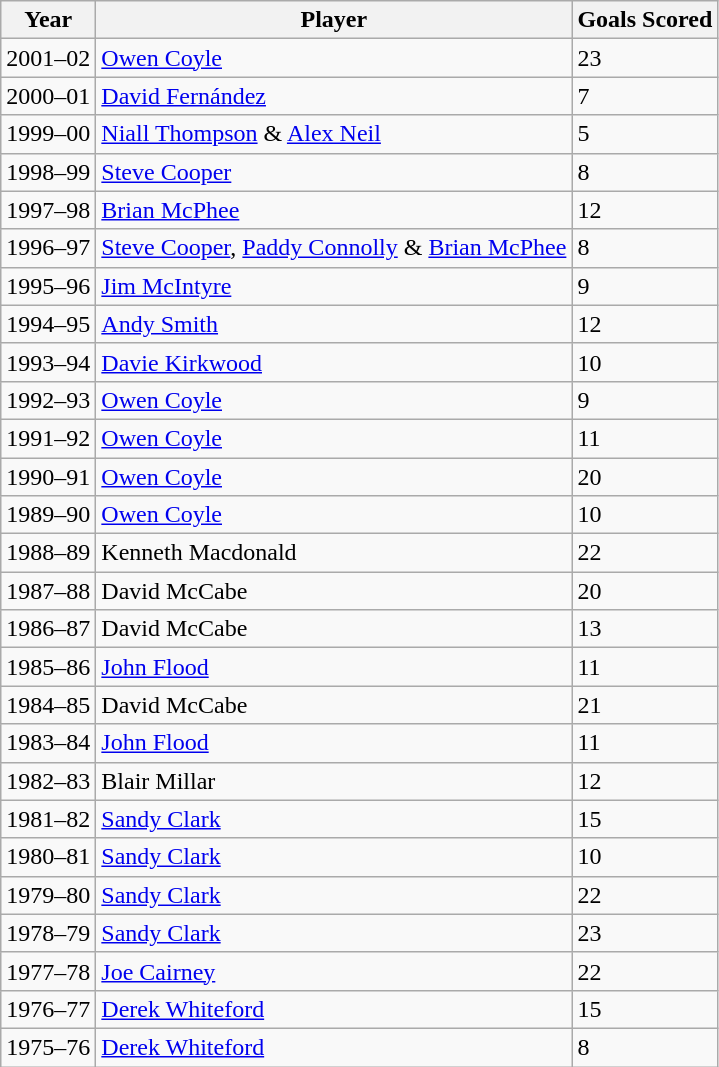<table class="wikitable">
<tr>
<th>Year</th>
<th>Player</th>
<th>Goals Scored</th>
</tr>
<tr>
<td>2001–02</td>
<td><a href='#'>Owen Coyle</a></td>
<td>23</td>
</tr>
<tr>
<td>2000–01</td>
<td><a href='#'>David Fernández</a></td>
<td>7</td>
</tr>
<tr>
<td>1999–00</td>
<td><a href='#'>Niall Thompson</a> & <a href='#'>Alex Neil</a></td>
<td>5</td>
</tr>
<tr>
<td>1998–99</td>
<td><a href='#'>Steve Cooper</a></td>
<td>8</td>
</tr>
<tr>
<td>1997–98</td>
<td><a href='#'>Brian McPhee</a></td>
<td>12</td>
</tr>
<tr>
<td>1996–97</td>
<td><a href='#'>Steve Cooper</a>, <a href='#'>Paddy Connolly</a> & <a href='#'>Brian McPhee</a></td>
<td>8</td>
</tr>
<tr>
<td>1995–96</td>
<td><a href='#'>Jim McIntyre</a></td>
<td>9</td>
</tr>
<tr>
<td>1994–95</td>
<td><a href='#'>Andy Smith</a></td>
<td>12</td>
</tr>
<tr>
<td>1993–94</td>
<td><a href='#'>Davie Kirkwood</a></td>
<td>10</td>
</tr>
<tr>
<td>1992–93</td>
<td><a href='#'>Owen Coyle</a></td>
<td>9</td>
</tr>
<tr>
<td>1991–92</td>
<td><a href='#'>Owen Coyle</a></td>
<td>11</td>
</tr>
<tr>
<td>1990–91</td>
<td><a href='#'>Owen Coyle</a></td>
<td>20</td>
</tr>
<tr>
<td>1989–90</td>
<td><a href='#'>Owen Coyle</a></td>
<td>10</td>
</tr>
<tr>
<td>1988–89</td>
<td>Kenneth Macdonald</td>
<td>22</td>
</tr>
<tr>
<td>1987–88</td>
<td>David McCabe</td>
<td>20</td>
</tr>
<tr>
<td>1986–87</td>
<td>David McCabe</td>
<td>13</td>
</tr>
<tr>
<td>1985–86</td>
<td><a href='#'>John Flood</a></td>
<td>11</td>
</tr>
<tr>
<td>1984–85</td>
<td>David McCabe</td>
<td>21</td>
</tr>
<tr>
<td>1983–84</td>
<td><a href='#'>John Flood</a></td>
<td>11</td>
</tr>
<tr>
<td>1982–83</td>
<td>Blair Millar</td>
<td>12</td>
</tr>
<tr>
<td>1981–82</td>
<td><a href='#'>Sandy Clark</a></td>
<td>15</td>
</tr>
<tr>
<td>1980–81</td>
<td><a href='#'>Sandy Clark</a></td>
<td>10</td>
</tr>
<tr>
<td>1979–80</td>
<td><a href='#'>Sandy Clark</a></td>
<td>22</td>
</tr>
<tr>
<td>1978–79</td>
<td><a href='#'>Sandy Clark</a></td>
<td>23</td>
</tr>
<tr>
<td>1977–78</td>
<td><a href='#'>Joe Cairney</a></td>
<td>22</td>
</tr>
<tr>
<td>1976–77</td>
<td><a href='#'>Derek Whiteford</a></td>
<td>15</td>
</tr>
<tr>
<td>1975–76</td>
<td><a href='#'>Derek Whiteford</a></td>
<td>8</td>
</tr>
</table>
